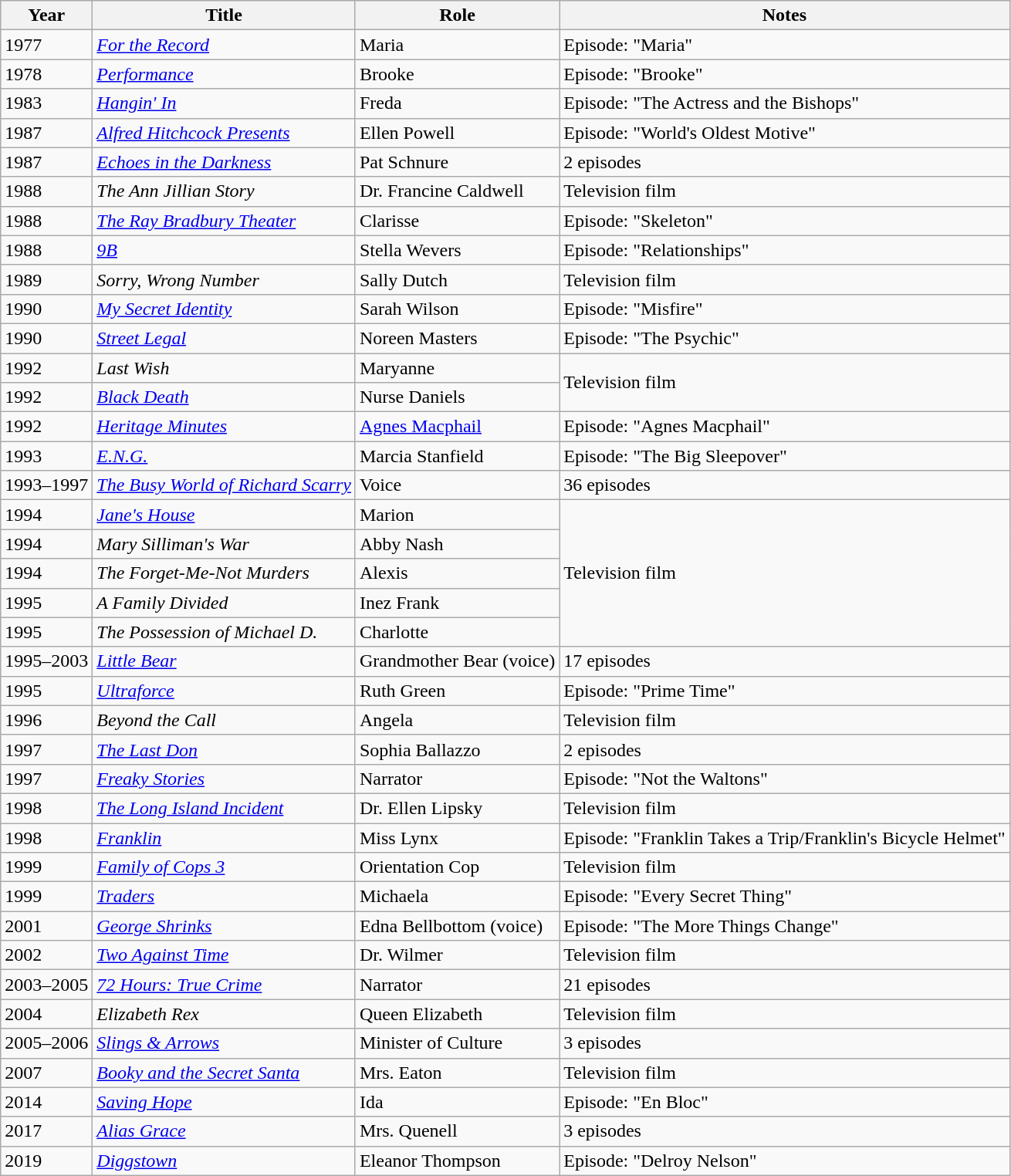<table class="wikitable sortable">
<tr>
<th>Year</th>
<th>Title</th>
<th>Role</th>
<th class="unsortable">Notes</th>
</tr>
<tr>
<td>1977</td>
<td><em><a href='#'>For the Record</a></em></td>
<td>Maria</td>
<td>Episode: "Maria"</td>
</tr>
<tr>
<td>1978</td>
<td><em><a href='#'>Performance</a></em></td>
<td>Brooke</td>
<td>Episode: "Brooke"</td>
</tr>
<tr>
<td>1983</td>
<td><em><a href='#'>Hangin' In</a></em></td>
<td>Freda</td>
<td>Episode: "The Actress and the Bishops"</td>
</tr>
<tr>
<td>1987</td>
<td><a href='#'><em>Alfred Hitchcock Presents</em></a></td>
<td>Ellen Powell</td>
<td>Episode: "World's Oldest Motive"</td>
</tr>
<tr>
<td>1987</td>
<td><em><a href='#'>Echoes in the Darkness</a></em></td>
<td>Pat Schnure</td>
<td>2 episodes</td>
</tr>
<tr>
<td>1988</td>
<td data-sort-value="Ann Jillian Story, The"><em>The Ann Jillian Story</em></td>
<td>Dr. Francine Caldwell</td>
<td>Television film</td>
</tr>
<tr>
<td>1988</td>
<td data-sort-value="Ray Bradbury Theater, The"><em><a href='#'>The Ray Bradbury Theater</a></em></td>
<td>Clarisse</td>
<td>Episode: "Skeleton"</td>
</tr>
<tr>
<td>1988</td>
<td><a href='#'><em>9B</em></a></td>
<td>Stella Wevers</td>
<td>Episode: "Relationships"</td>
</tr>
<tr>
<td>1989</td>
<td><em>Sorry, Wrong Number</em></td>
<td>Sally Dutch</td>
<td>Television film</td>
</tr>
<tr>
<td>1990</td>
<td><em><a href='#'>My Secret Identity</a></em></td>
<td>Sarah Wilson</td>
<td>Episode: "Misfire"</td>
</tr>
<tr>
<td>1990</td>
<td><a href='#'><em>Street Legal</em></a></td>
<td>Noreen Masters</td>
<td>Episode: "The Psychic"</td>
</tr>
<tr>
<td>1992</td>
<td><em>Last Wish</em></td>
<td>Maryanne</td>
<td rowspan="2">Television film</td>
</tr>
<tr>
<td>1992</td>
<td><a href='#'><em>Black Death</em></a></td>
<td>Nurse Daniels</td>
</tr>
<tr>
<td>1992</td>
<td><em><a href='#'>Heritage Minutes</a></em></td>
<td><a href='#'>Agnes Macphail</a></td>
<td>Episode: "Agnes Macphail"</td>
</tr>
<tr>
<td>1993</td>
<td><em><a href='#'>E.N.G.</a></em></td>
<td>Marcia Stanfield</td>
<td>Episode: "The Big Sleepover"</td>
</tr>
<tr>
<td>1993–1997</td>
<td data-sort-value="Busy World of Richard Scarry, The"><em><a href='#'>The Busy World of Richard Scarry</a></em></td>
<td>Voice</td>
<td>36 episodes</td>
</tr>
<tr>
<td>1994</td>
<td><em><a href='#'>Jane's House</a></em></td>
<td>Marion</td>
<td rowspan="5">Television film</td>
</tr>
<tr>
<td>1994</td>
<td><em>Mary Silliman's War</em></td>
<td>Abby Nash</td>
</tr>
<tr>
<td>1994</td>
<td data-sort-value="Forget-Me-Not Murders, The"><em>The Forget-Me-Not Murders</em></td>
<td>Alexis</td>
</tr>
<tr>
<td>1995</td>
<td data-sort-value="Family Divided, A"><em>A Family Divided</em></td>
<td>Inez Frank</td>
</tr>
<tr>
<td>1995</td>
<td data-sort-value="Possession of Michael D., The"><em>The Possession of Michael D.</em></td>
<td>Charlotte</td>
</tr>
<tr>
<td>1995–2003</td>
<td><a href='#'><em>Little Bear</em></a></td>
<td>Grandmother Bear (voice)</td>
<td>17 episodes</td>
</tr>
<tr>
<td>1995</td>
<td><em><a href='#'>Ultraforce</a></em></td>
<td>Ruth Green</td>
<td>Episode: "Prime Time"</td>
</tr>
<tr>
<td>1996</td>
<td><em>Beyond the Call</em></td>
<td>Angela</td>
<td>Television film</td>
</tr>
<tr>
<td>1997</td>
<td data-sort-value="Last Don, The"><a href='#'><em>The Last Don</em></a></td>
<td>Sophia Ballazzo</td>
<td>2 episodes</td>
</tr>
<tr>
<td>1997</td>
<td><em><a href='#'>Freaky Stories</a></em></td>
<td>Narrator</td>
<td>Episode: "Not the Waltons"</td>
</tr>
<tr>
<td>1998</td>
<td data-sort-value="Long Island Incident, The"><em><a href='#'>The Long Island Incident</a></em></td>
<td>Dr. Ellen Lipsky</td>
<td>Television film</td>
</tr>
<tr>
<td>1998</td>
<td><a href='#'><em>Franklin</em></a></td>
<td>Miss Lynx</td>
<td>Episode: "Franklin Takes a Trip/Franklin's Bicycle Helmet"</td>
</tr>
<tr>
<td>1999</td>
<td><em><a href='#'>Family of Cops 3</a></em></td>
<td>Orientation Cop</td>
<td>Television film</td>
</tr>
<tr>
<td>1999</td>
<td><a href='#'><em>Traders</em></a></td>
<td>Michaela</td>
<td>Episode: "Every Secret Thing"</td>
</tr>
<tr>
<td>2001</td>
<td><em><a href='#'>George Shrinks</a></em></td>
<td>Edna Bellbottom (voice)</td>
<td>Episode: "The More Things Change"</td>
</tr>
<tr>
<td>2002</td>
<td><em><a href='#'>Two Against Time</a></em></td>
<td>Dr. Wilmer</td>
<td>Television film</td>
</tr>
<tr>
<td>2003–2005</td>
<td><em><a href='#'>72 Hours: True Crime</a></em></td>
<td>Narrator</td>
<td>21 episodes</td>
</tr>
<tr>
<td>2004</td>
<td><em>Elizabeth Rex</em></td>
<td>Queen Elizabeth</td>
<td>Television film</td>
</tr>
<tr>
<td>2005–2006</td>
<td><em><a href='#'>Slings & Arrows</a></em></td>
<td>Minister of Culture</td>
<td>3 episodes</td>
</tr>
<tr>
<td>2007</td>
<td><em><a href='#'>Booky and the Secret Santa</a></em></td>
<td>Mrs. Eaton</td>
<td>Television film</td>
</tr>
<tr>
<td>2014</td>
<td><em><a href='#'>Saving Hope</a></em></td>
<td>Ida</td>
<td>Episode: "En Bloc"</td>
</tr>
<tr>
<td>2017</td>
<td><a href='#'><em>Alias Grace</em></a></td>
<td>Mrs. Quenell</td>
<td>3 episodes</td>
</tr>
<tr>
<td>2019</td>
<td><a href='#'><em>Diggstown</em></a></td>
<td>Eleanor Thompson</td>
<td>Episode: "Delroy Nelson"</td>
</tr>
</table>
